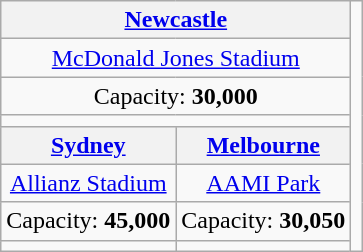<table class="wikitable" style="text-align:center">
<tr>
<th colspan="2"><a href='#'>Newcastle</a></th>
<td rowspan="10"></td>
</tr>
<tr>
<td colspan="2"><a href='#'>McDonald Jones Stadium</a></td>
</tr>
<tr>
<td colspan="2">Capacity: <strong>30,000</strong></td>
</tr>
<tr>
<td colspan="2"></td>
</tr>
<tr>
<th><a href='#'>Sydney</a></th>
<th><a href='#'>Melbourne</a></th>
</tr>
<tr>
<td><a href='#'>Allianz Stadium</a></td>
<td><a href='#'>AAMI Park</a></td>
</tr>
<tr>
<td>Capacity: <strong>45,000</strong></td>
<td>Capacity: <strong>30,050</strong></td>
</tr>
<tr>
<td></td>
<td></td>
</tr>
</table>
